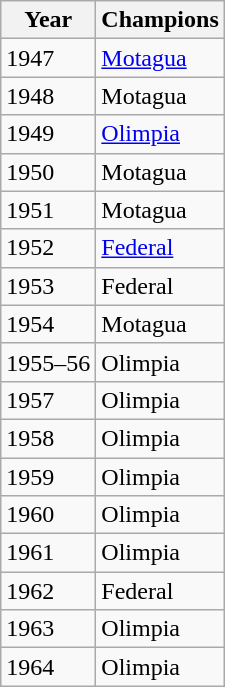<table class="wikitable">
<tr>
<th>Year</th>
<th>Champions</th>
</tr>
<tr>
<td>1947</td>
<td><a href='#'>Motagua</a></td>
</tr>
<tr>
<td>1948</td>
<td>Motagua</td>
</tr>
<tr>
<td>1949</td>
<td><a href='#'>Olimpia</a></td>
</tr>
<tr>
<td>1950</td>
<td>Motagua</td>
</tr>
<tr>
<td>1951</td>
<td>Motagua</td>
</tr>
<tr>
<td>1952</td>
<td><a href='#'>Federal</a></td>
</tr>
<tr>
<td>1953</td>
<td>Federal</td>
</tr>
<tr>
<td>1954</td>
<td>Motagua</td>
</tr>
<tr>
<td>1955–56</td>
<td>Olimpia</td>
</tr>
<tr>
<td>1957</td>
<td>Olimpia</td>
</tr>
<tr>
<td>1958</td>
<td>Olimpia</td>
</tr>
<tr>
<td>1959</td>
<td>Olimpia</td>
</tr>
<tr>
<td>1960</td>
<td>Olimpia</td>
</tr>
<tr>
<td>1961</td>
<td>Olimpia</td>
</tr>
<tr>
<td>1962</td>
<td>Federal</td>
</tr>
<tr>
<td>1963</td>
<td>Olimpia</td>
</tr>
<tr>
<td>1964</td>
<td>Olimpia</td>
</tr>
</table>
